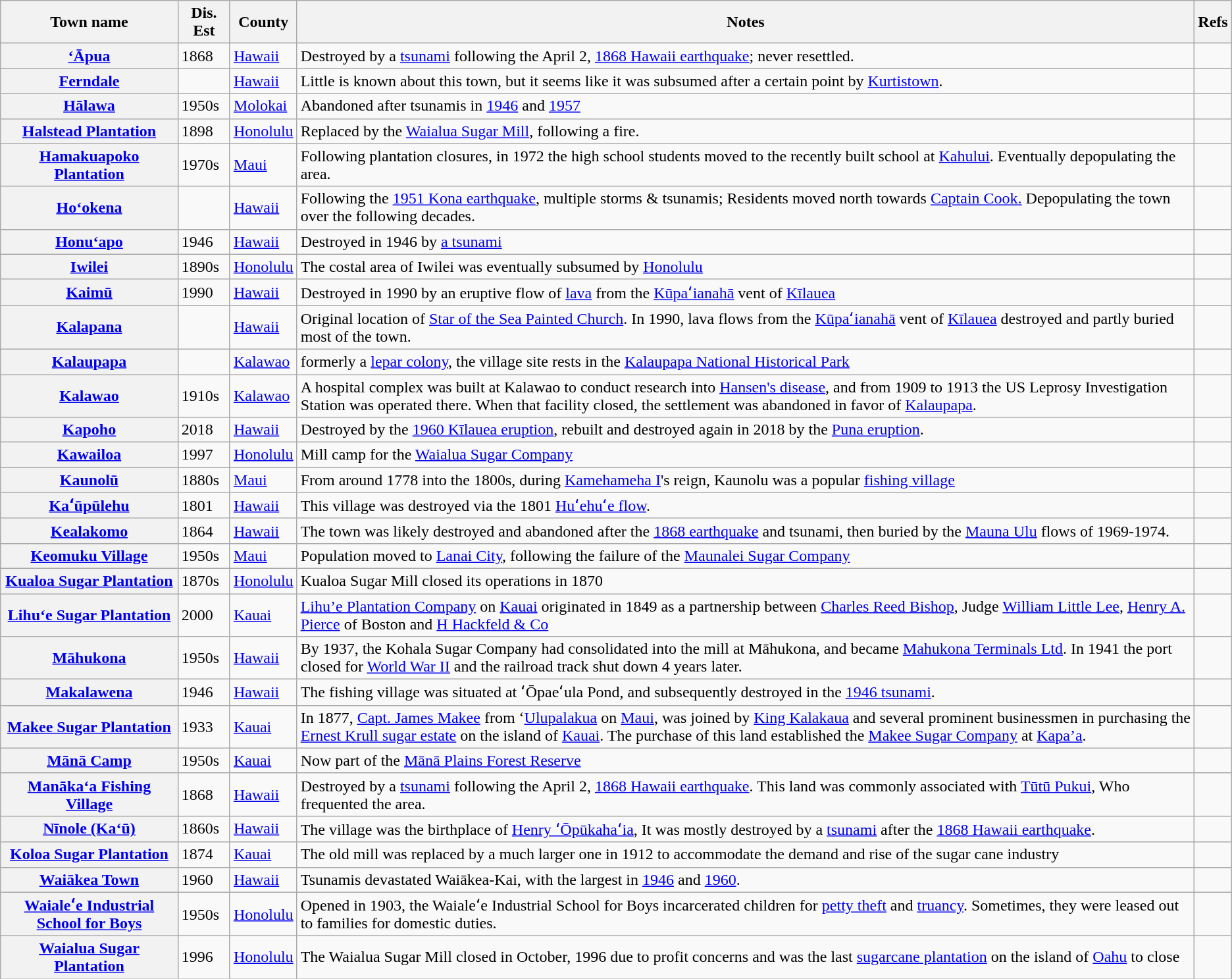<table class="wikitable sortable">
<tr>
<th width="*">Town name</th>
<th width="*">Dis. Est</th>
<th width="*">County</th>
<th width="*" class="unsortable">Notes</th>
<th width="*" class="unsortable">Refs</th>
</tr>
<tr>
<th scope="row"><a href='#'>‘Āpua</a></th>
<td>1868</td>
<td><a href='#'>Hawaii</a></td>
<td>Destroyed by a <a href='#'>tsunami</a> following the April 2, <a href='#'>1868 Hawaii earthquake</a>; never resettled.</td>
<td align="center"></td>
</tr>
<tr>
<th scope="row"><a href='#'>Ferndale</a></th>
<td></td>
<td><a href='#'>Hawaii</a></td>
<td>Little is known about this town, but it seems like it was subsumed after a certain point by <a href='#'>Kurtistown</a>.</td>
<td align="center"></td>
</tr>
<tr>
<th scope="row"><a href='#'>Hālawa</a></th>
<td>1950s</td>
<td><a href='#'>Molokai</a></td>
<td>Abandoned after tsunamis in <a href='#'>1946</a> and <a href='#'>1957</a></td>
<td align="center"></td>
</tr>
<tr>
<th><a href='#'>Halstead Plantation</a></th>
<td>1898</td>
<td><a href='#'>Honolulu</a></td>
<td>Replaced by the <a href='#'>Waialua Sugar Mill</a>, following a fire.</td>
<td align="center"></td>
</tr>
<tr>
<th><a href='#'>Hamakuapoko  Plantation</a></th>
<td>1970s</td>
<td><a href='#'>Maui</a></td>
<td>Following plantation closures, in 1972 the high school students moved to the recently built school at <a href='#'>Kahului</a>. Eventually depopulating the area.</td>
<td align="center"></td>
</tr>
<tr>
<th><a href='#'>Ho‘okena</a></th>
<td></td>
<td><a href='#'>Hawaii</a></td>
<td>Following the <a href='#'>1951 Kona earthquake</a>, multiple storms & tsunamis; Residents moved north towards <a href='#'>Captain Cook.</a> Depopulating the town over the following decades.</td>
<td align="center"></td>
</tr>
<tr>
<th scope="row"><a href='#'>Honu‘apo</a></th>
<td>1946</td>
<td><a href='#'>Hawaii</a></td>
<td>Destroyed in 1946 by <a href='#'>a tsunami</a></td>
<td align="center"></td>
</tr>
<tr>
<th scope="row"><a href='#'>Iwilei</a></th>
<td>1890s</td>
<td><a href='#'>Honolulu</a></td>
<td>The costal area of Iwilei was eventually subsumed by <a href='#'>Honolulu</a></td>
<td align="center"></td>
</tr>
<tr>
<th scope="row"><a href='#'>Kaimū</a></th>
<td>1990</td>
<td><a href='#'>Hawaii</a></td>
<td>Destroyed in 1990 by an eruptive flow of <a href='#'>lava</a> from the <a href='#'>Kūpaʻianahā</a> vent of <a href='#'>Kīlauea</a></td>
<td align="center"></td>
</tr>
<tr>
<th scope="row"><a href='#'>Kalapana</a></th>
<td></td>
<td><a href='#'>Hawaii</a></td>
<td>Original location of <a href='#'>Star of the Sea Painted Church</a>. In 1990, lava flows from the <a href='#'>Kūpaʻianahā</a> vent of <a href='#'>Kīlauea</a> destroyed and partly buried most of the town.</td>
<td align="center"></td>
</tr>
<tr>
<th scope="row"><a href='#'>Kalaupapa</a></th>
<td></td>
<td><a href='#'>Kalawao</a></td>
<td>formerly a <a href='#'>lepar colony</a>, the village site rests in the <a href='#'>Kalaupapa National Historical Park</a></td>
<td align="center"></td>
</tr>
<tr>
<th scope="row"><a href='#'>Kalawao</a></th>
<td>1910s</td>
<td><a href='#'>Kalawao</a></td>
<td>A hospital complex was built at Kalawao to conduct research into <a href='#'>Hansen's disease</a>, and from 1909 to 1913 the US Leprosy Investigation Station was operated there. When that facility closed, the settlement was abandoned in favor of <a href='#'>Kalaupapa</a>.</td>
<td align="center"></td>
</tr>
<tr>
<th scope="row"><a href='#'>Kapoho</a></th>
<td>2018</td>
<td><a href='#'>Hawaii</a></td>
<td>Destroyed by the <a href='#'>1960 Kīlauea eruption</a>, rebuilt and destroyed again in 2018 by the <a href='#'>Puna eruption</a>.</td>
<td align="center"></td>
</tr>
<tr>
<th scope="row"><a href='#'>Kawailoa</a></th>
<td>1997</td>
<td><a href='#'>Honolulu</a></td>
<td>Mill camp for the <a href='#'>Waialua Sugar Company</a></td>
<td align="center"></td>
</tr>
<tr>
<th scope="row"><a href='#'>Kaunolū</a></th>
<td>1880s</td>
<td><a href='#'>Maui</a></td>
<td>From around 1778 into the 1800s, during <a href='#'>Kamehameha I</a>'s reign, Kaunolu was a popular <a href='#'>fishing village</a></td>
<td align="center"></td>
</tr>
<tr>
<th scope="row"><a href='#'>Kaʻūpūlehu</a></th>
<td>1801</td>
<td><a href='#'>Hawaii</a></td>
<td>This village was destroyed via the 1801 <a href='#'>Huʻehuʻe flow</a>.</td>
<td></td>
</tr>
<tr>
<th><a href='#'>Kealakomo</a></th>
<td>1864</td>
<td><a href='#'>Hawaii</a></td>
<td>The town was likely destroyed and abandoned after the <a href='#'>1868 earthquake</a> and tsunami, then buried by the <a href='#'>Mauna Ulu</a> flows of 1969-1974.</td>
<td align="center"></td>
</tr>
<tr>
<th scope="row"><a href='#'>Keomuku Village</a></th>
<td>1950s</td>
<td><a href='#'>Maui</a></td>
<td>Population moved to <a href='#'>Lanai City</a>, following the failure of the <a href='#'>Maunalei Sugar Company</a></td>
<td align="center"></td>
</tr>
<tr>
<th scope="row"><a href='#'>Kualoa Sugar Plantation</a></th>
<td>1870s</td>
<td><a href='#'>Honolulu</a></td>
<td>Kualoa Sugar Mill closed its operations in 1870</td>
<td align="center"></td>
</tr>
<tr>
<th scope="row"><a href='#'>Lihu‘e Sugar Plantation</a></th>
<td>2000</td>
<td><a href='#'>Kauai</a></td>
<td><a href='#'>Lihu’e Plantation Company</a> on <a href='#'>Kauai</a> originated in 1849 as a partnership between <a href='#'>Charles Reed Bishop</a>, Judge <a href='#'>William Little Lee</a>, <a href='#'>Henry A. Pierce</a> of Boston and <a href='#'>H Hackfeld & Co</a></td>
<td align="center"></td>
</tr>
<tr>
<th scope="row"><a href='#'>Māhukona</a></th>
<td>1950s</td>
<td><a href='#'>Hawaii</a></td>
<td>By 1937, the Kohala Sugar Company had consolidated into the mill at Māhukona, and became <a href='#'>Mahukona Terminals Ltd</a>. In 1941 the port closed for <a href='#'>World War II</a> and the railroad track shut down 4 years later.</td>
<td align="center"></td>
</tr>
<tr>
<th><a href='#'>Makalawena</a></th>
<td>1946</td>
<td><a href='#'>Hawaii</a></td>
<td>The fishing village was situated at ʻŌpaeʻula Pond, and subsequently destroyed in the <a href='#'>1946 tsunami</a>.</td>
<td align="center"></td>
</tr>
<tr>
<th scope="“row”"><a href='#'>Makee Sugar Plantation</a></th>
<td>1933</td>
<td><a href='#'>Kauai</a></td>
<td>In 1877, <a href='#'>Capt. James Makee</a> from ‘<a href='#'>Ulupalakua</a> on <a href='#'>Maui</a>, was joined by <a href='#'>King Kalakaua</a> and several prominent businessmen in purchasing the <a href='#'>Ernest Krull sugar estate</a> on the island of <a href='#'>Kauai</a>. The purchase of this land established the <a href='#'>Makee Sugar Company</a> at <a href='#'>Kapa’a</a>.</td>
<td align="center"></td>
</tr>
<tr>
<th scope="row"><a href='#'>Mānā Camp</a></th>
<td>1950s</td>
<td><a href='#'>Kauai</a></td>
<td>Now part of the <a href='#'>Mānā Plains Forest Reserve</a></td>
<td align="center"></td>
</tr>
<tr>
<th><a href='#'>Manāka‘a Fishing Village</a></th>
<td>1868</td>
<td><a href='#'>Hawaii</a></td>
<td>Destroyed by a <a href='#'>tsunami</a> following the April 2, <a href='#'>1868 Hawaii earthquake</a>. This land was commonly associated with <a href='#'>Tūtū Pukui</a>, Who frequented the area.</td>
<td align="center"></td>
</tr>
<tr>
<th><a href='#'>Nīnole (Ka‘ū)</a></th>
<td>1860s</td>
<td><a href='#'>Hawaii</a></td>
<td>The village was the birthplace of <a href='#'>Henry ʻŌpūkahaʻia</a>, It was mostly destroyed by a <a href='#'>tsunami</a> after the <a href='#'>1868 Hawaii earthquake</a>.</td>
<td></td>
</tr>
<tr>
<th scope="row"><a href='#'>Koloa Sugar Plantation</a></th>
<td>1874</td>
<td><a href='#'>Kauai</a></td>
<td>The old mill was replaced by a much larger one in 1912 to accommodate the demand  and rise of the sugar cane industry</td>
<td align="center"></td>
</tr>
<tr>
<th scope="row"><a href='#'>Waiākea Town</a></th>
<td>1960</td>
<td><a href='#'>Hawaii</a></td>
<td>Tsunamis devastated Waiākea-Kai, with the largest in <a href='#'>1946</a> and <a href='#'>1960</a>.</td>
<td align="center"></td>
</tr>
<tr>
<th scope="row"><a href='#'>Waialeʻe Industrial School for Boys</a></th>
<td>1950s</td>
<td><a href='#'>Honolulu</a></td>
<td>Opened in 1903, the Waialeʻe Industrial School for Boys incarcerated children for <a href='#'>petty theft</a> and <a href='#'>truancy</a>. Sometimes, they were leased out to families for domestic duties.</td>
<td align="center"></td>
</tr>
<tr>
<th scope="row"><a href='#'>Waialua Sugar Plantation</a></th>
<td>1996</td>
<td><a href='#'>Honolulu</a></td>
<td>The Waialua Sugar Mill closed in October, 1996 due to profit concerns and was the last <a href='#'>sugarcane plantation</a> on the island of <a href='#'>Oahu</a> to close</td>
<td align="center"></td>
</tr>
</table>
